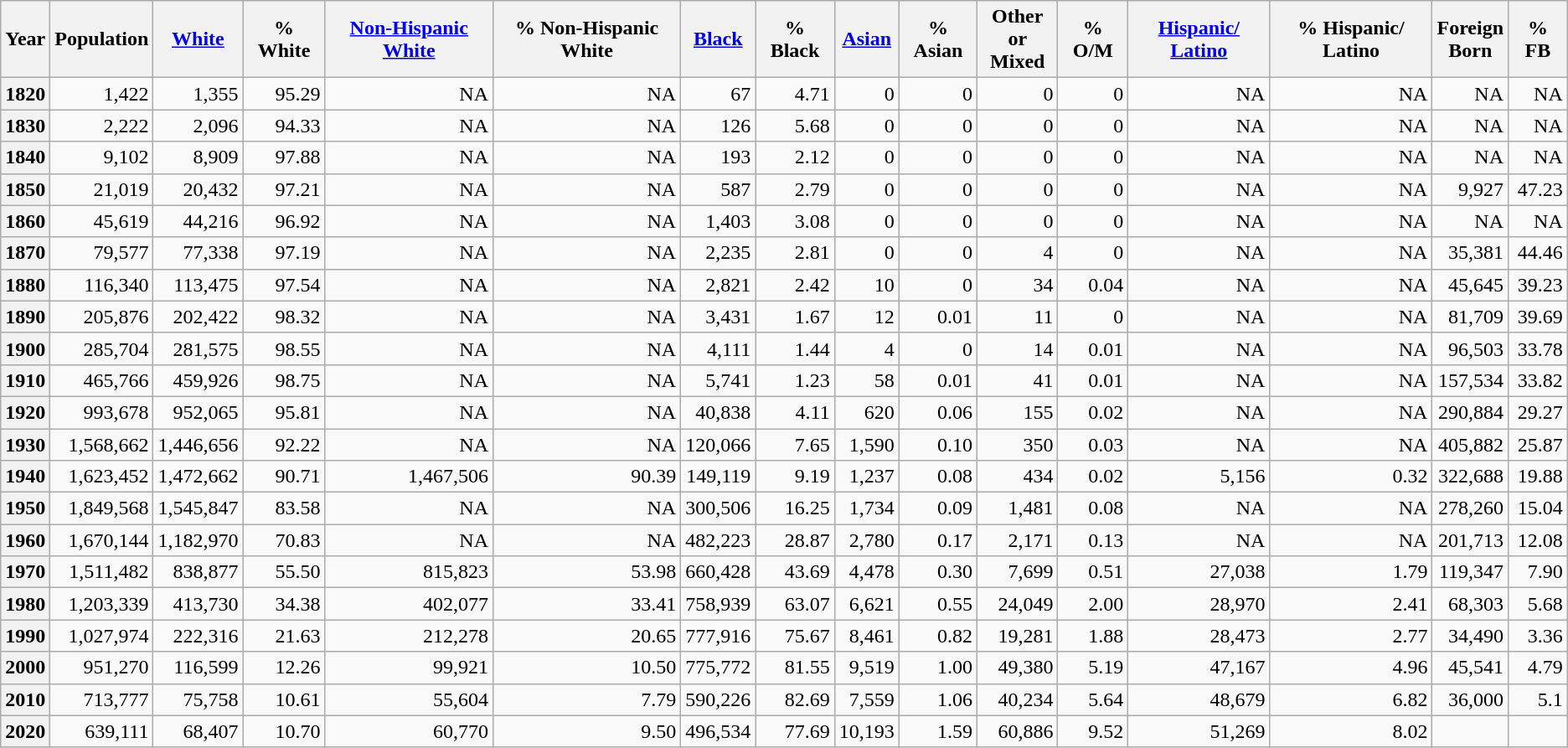<table class="wikitable">
<tr>
<th>Year</th>
<th>Population</th>
<th><a href='#'>White</a></th>
<th>% White</th>
<th><a href='#'>Non-Hispanic White</a></th>
<th>% Non-Hispanic White</th>
<th><a href='#'>Black</a></th>
<th>% Black</th>
<th><a href='#'>Asian</a></th>
<th>% Asian</th>
<th>Other or<br>Mixed</th>
<th>% O/M</th>
<th><a href='#'>Hispanic/ Latino</a></th>
<th>% Hispanic/ Latino</th>
<th>Foreign<br>Born</th>
<th>% FB</th>
</tr>
<tr style="text-align:right;">
<th style="text-align:left;">1820</th>
<td>1,422</td>
<td>1,355</td>
<td>95.29</td>
<td>NA</td>
<td>NA</td>
<td>67</td>
<td>4.71</td>
<td>0</td>
<td>0</td>
<td>0</td>
<td>0</td>
<td>NA</td>
<td>NA</td>
<td>NA</td>
<td>NA</td>
</tr>
<tr style="text-align:right;">
<th style="text-align:left;">1830</th>
<td>2,222</td>
<td>2,096</td>
<td>94.33</td>
<td>NA</td>
<td>NA</td>
<td>126</td>
<td>5.68</td>
<td>0</td>
<td>0</td>
<td>0</td>
<td>0</td>
<td>NA</td>
<td>NA</td>
<td>NA</td>
<td>NA</td>
</tr>
<tr style="text-align:right;">
<th style="text-align:left;">1840</th>
<td>9,102</td>
<td>8,909</td>
<td>97.88</td>
<td>NA</td>
<td>NA</td>
<td>193</td>
<td>2.12</td>
<td>0</td>
<td>0</td>
<td>0</td>
<td>0</td>
<td>NA</td>
<td>NA</td>
<td>NA</td>
<td>NA</td>
</tr>
<tr style="text-align:right;">
<th style="text-align:left;">1850</th>
<td>21,019</td>
<td>20,432</td>
<td>97.21</td>
<td>NA</td>
<td>NA</td>
<td>587</td>
<td>2.79</td>
<td>0</td>
<td>0</td>
<td>0</td>
<td>0</td>
<td>NA</td>
<td>NA</td>
<td>9,927</td>
<td>47.23</td>
</tr>
<tr style="text-align:right;">
<th style="text-align:left;">1860</th>
<td>45,619</td>
<td>44,216</td>
<td>96.92</td>
<td>NA</td>
<td>NA</td>
<td>1,403</td>
<td>3.08</td>
<td>0</td>
<td>0</td>
<td>0</td>
<td>0</td>
<td>NA</td>
<td>NA</td>
<td>NA</td>
<td>NA</td>
</tr>
<tr style="text-align:right;">
<th style="text-align:left;">1870</th>
<td>79,577</td>
<td>77,338</td>
<td>97.19</td>
<td>NA</td>
<td>NA</td>
<td>2,235</td>
<td>2.81</td>
<td>0</td>
<td>0</td>
<td>4</td>
<td>0</td>
<td>NA</td>
<td>NA</td>
<td>35,381</td>
<td>44.46</td>
</tr>
<tr style="text-align:right;">
<th style="text-align:left;">1880</th>
<td>116,340</td>
<td>113,475</td>
<td>97.54</td>
<td>NA</td>
<td>NA</td>
<td>2,821</td>
<td>2.42</td>
<td>10</td>
<td>0</td>
<td>34</td>
<td>0.04</td>
<td>NA</td>
<td>NA</td>
<td>45,645</td>
<td>39.23</td>
</tr>
<tr style="text-align:right;">
<th style="text-align:left;">1890</th>
<td>205,876</td>
<td>202,422</td>
<td>98.32</td>
<td>NA</td>
<td>NA</td>
<td>3,431</td>
<td>1.67</td>
<td>12</td>
<td>0.01</td>
<td>11</td>
<td>0</td>
<td>NA</td>
<td>NA</td>
<td>81,709</td>
<td>39.69</td>
</tr>
<tr style="text-align:right;">
<th style="text-align:left;">1900</th>
<td>285,704</td>
<td>281,575</td>
<td>98.55</td>
<td>NA</td>
<td>NA</td>
<td>4,111</td>
<td>1.44</td>
<td>4</td>
<td>0</td>
<td>14</td>
<td>0.01</td>
<td>NA</td>
<td>NA</td>
<td>96,503</td>
<td>33.78</td>
</tr>
<tr style="text-align:right;">
<th style="text-align:left;">1910</th>
<td>465,766</td>
<td>459,926</td>
<td>98.75</td>
<td>NA</td>
<td>NA</td>
<td>5,741</td>
<td>1.23</td>
<td>58</td>
<td>0.01</td>
<td>41</td>
<td>0.01</td>
<td>NA</td>
<td>NA</td>
<td>157,534</td>
<td>33.82</td>
</tr>
<tr style="text-align:right;">
<th style="text-align:left;">1920</th>
<td>993,678</td>
<td>952,065</td>
<td>95.81</td>
<td>NA</td>
<td>NA</td>
<td>40,838</td>
<td>4.11</td>
<td>620</td>
<td>0.06</td>
<td>155</td>
<td>0.02</td>
<td>NA</td>
<td>NA</td>
<td>290,884</td>
<td>29.27</td>
</tr>
<tr style="text-align:right;">
<th style="text-align:left;">1930</th>
<td>1,568,662</td>
<td>1,446,656</td>
<td>92.22</td>
<td>NA</td>
<td>NA</td>
<td>120,066</td>
<td>7.65</td>
<td>1,590</td>
<td>0.10</td>
<td>350</td>
<td>0.03</td>
<td>NA</td>
<td>NA</td>
<td>405,882</td>
<td>25.87</td>
</tr>
<tr style="text-align:right;">
<th style="text-align:left;">1940</th>
<td>1,623,452</td>
<td>1,472,662</td>
<td>90.71</td>
<td>1,467,506</td>
<td>90.39</td>
<td>149,119</td>
<td>9.19</td>
<td>1,237</td>
<td>0.08</td>
<td>434</td>
<td>0.02</td>
<td>5,156</td>
<td>0.32</td>
<td>322,688</td>
<td>19.88</td>
</tr>
<tr style="text-align:right;">
<th style="text-align:left;">1950</th>
<td>1,849,568</td>
<td>1,545,847</td>
<td>83.58</td>
<td>NA</td>
<td>NA</td>
<td>300,506</td>
<td>16.25</td>
<td>1,734</td>
<td>0.09</td>
<td>1,481</td>
<td>0.08</td>
<td>NA</td>
<td>NA</td>
<td>278,260</td>
<td>15.04</td>
</tr>
<tr style="text-align:right;">
<th style="text-align:left;">1960</th>
<td>1,670,144</td>
<td>1,182,970</td>
<td>70.83</td>
<td>NA</td>
<td>NA</td>
<td>482,223</td>
<td>28.87</td>
<td>2,780</td>
<td>0.17</td>
<td>2,171</td>
<td>0.13</td>
<td>NA</td>
<td>NA</td>
<td>201,713</td>
<td>12.08</td>
</tr>
<tr style="text-align:right;">
<th style="text-align:left;">1970</th>
<td>1,511,482</td>
<td>838,877</td>
<td>55.50</td>
<td>815,823</td>
<td>53.98</td>
<td>660,428</td>
<td>43.69</td>
<td>4,478</td>
<td>0.30</td>
<td>7,699</td>
<td>0.51</td>
<td>27,038</td>
<td>1.79</td>
<td>119,347</td>
<td>7.90</td>
</tr>
<tr style="text-align:right;">
<th style="text-align:left;">1980</th>
<td>1,203,339</td>
<td>413,730</td>
<td>34.38</td>
<td>402,077</td>
<td>33.41</td>
<td>758,939</td>
<td>63.07</td>
<td>6,621</td>
<td>0.55</td>
<td>24,049</td>
<td>2.00</td>
<td>28,970</td>
<td>2.41</td>
<td>68,303</td>
<td>5.68</td>
</tr>
<tr style="text-align:right;">
<th style="text-align:left;">1990</th>
<td>1,027,974</td>
<td>222,316</td>
<td>21.63</td>
<td>212,278</td>
<td>20.65</td>
<td>777,916</td>
<td>75.67</td>
<td>8,461</td>
<td>0.82</td>
<td>19,281</td>
<td>1.88</td>
<td>28,473</td>
<td>2.77</td>
<td>34,490</td>
<td>3.36</td>
</tr>
<tr style="text-align:right;">
<th style="text-align:left;">2000</th>
<td>951,270</td>
<td>116,599</td>
<td>12.26</td>
<td>99,921</td>
<td>10.50</td>
<td>775,772</td>
<td>81.55</td>
<td>9,519</td>
<td>1.00</td>
<td>49,380</td>
<td>5.19</td>
<td>47,167</td>
<td>4.96</td>
<td>45,541</td>
<td>4.79</td>
</tr>
<tr style="text-align:right;">
<th style="text-align:left;">2010</th>
<td>713,777</td>
<td>75,758</td>
<td>10.61</td>
<td>55,604</td>
<td>7.79</td>
<td>590,226</td>
<td>82.69</td>
<td>7,559</td>
<td>1.06</td>
<td>40,234</td>
<td>5.64</td>
<td>48,679</td>
<td>6.82</td>
<td>36,000</td>
<td>5.1</td>
</tr>
<tr style="text-align:right;">
<th style="text-align:left;">2020</th>
<td>639,111</td>
<td>68,407</td>
<td>10.70</td>
<td>60,770</td>
<td>9.50</td>
<td>496,534</td>
<td>77.69</td>
<td>10,193</td>
<td>1.59</td>
<td>60,886</td>
<td>9.52</td>
<td>51,269</td>
<td>8.02</td>
<td></td>
<td></td>
</tr>
</table>
